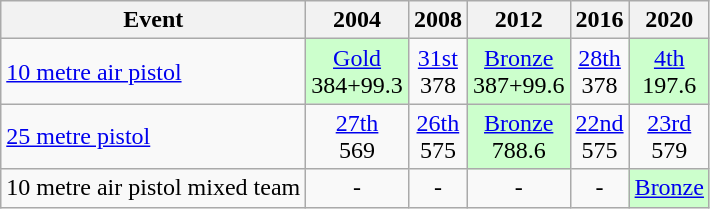<table class="wikitable" style="text-align: center">
<tr>
<th>Event</th>
<th>2004</th>
<th>2008</th>
<th>2012</th>
<th>2016</th>
<th>2020</th>
</tr>
<tr>
<td align=left><a href='#'>10 metre air pistol</a></td>
<td style="background: #ccffcc"> <a href='#'>Gold</a><br>384+99.3</td>
<td><a href='#'>31st</a><br>378</td>
<td style="background: #ccffcc"> <a href='#'>Bronze</a><br>387+99.6</td>
<td><a href='#'>28th</a><br>378</td>
<td style="background: #ccffcc"><a href='#'>4th</a><br>197.6</td>
</tr>
<tr>
<td align=left><a href='#'>25 metre pistol</a></td>
<td><a href='#'>27th</a><br>569</td>
<td><a href='#'>26th</a><br>575</td>
<td style="background: #ccffcc"> <a href='#'>Bronze</a><br>788.6</td>
<td><a href='#'>22nd</a><br>575</td>
<td><a href='#'>23rd</a><br>579</td>
</tr>
<tr>
<td align=left>10 metre air pistol mixed team</td>
<td>-</td>
<td>-</td>
<td>-</td>
<td>-</td>
<td style="background: #ccffcc"> <a href='#'>Bronze</a></td>
</tr>
</table>
